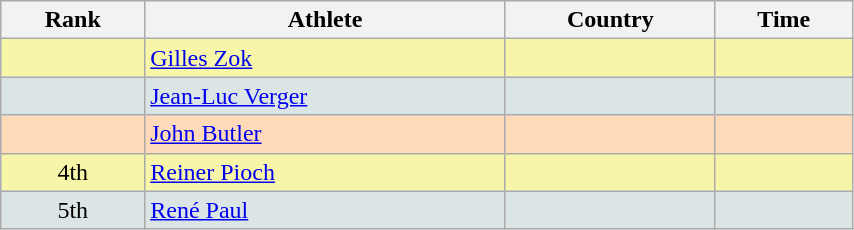<table class="wikitable" width=45% style="font-size:100%; text-align:left;">
<tr>
<th>Rank</th>
<th>Athlete</th>
<th>Country</th>
<th>Time</th>
</tr>
<tr bgcolor="#F7F6A8">
<td align=center></td>
<td><a href='#'>Gilles Zok</a></td>
<td></td>
<td align="right"></td>
</tr>
<tr bgcolor="#DCE5E5">
<td align=center></td>
<td><a href='#'>Jean-Luc Verger</a></td>
<td></td>
<td align="right"></td>
</tr>
<tr bgcolor="#FFDAB9">
<td align=center></td>
<td><a href='#'>John Butler</a></td>
<td></td>
<td align="right"></td>
</tr>
<tr bgcolor="#F7F6A8">
<td align=center>4th</td>
<td><a href='#'>Reiner Pioch</a></td>
<td></td>
<td align="right"></td>
</tr>
<tr bgcolor="#DCE5E5">
<td align=center>5th</td>
<td><a href='#'>René Paul</a></td>
<td></td>
<td align="right"></td>
</tr>
</table>
